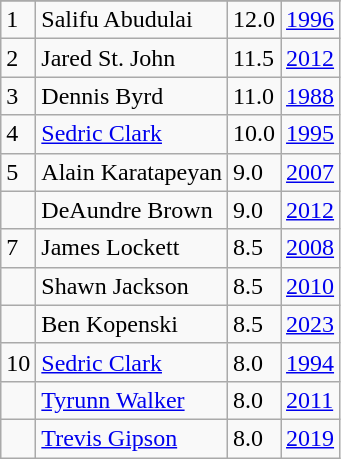<table class="wikitable">
<tr>
</tr>
<tr>
<td>1</td>
<td>Salifu Abudulai</td>
<td>12.0</td>
<td><a href='#'>1996</a></td>
</tr>
<tr>
<td>2</td>
<td>Jared St. John</td>
<td>11.5</td>
<td><a href='#'>2012</a></td>
</tr>
<tr>
<td>3</td>
<td>Dennis Byrd</td>
<td>11.0</td>
<td><a href='#'>1988</a></td>
</tr>
<tr>
<td>4</td>
<td><a href='#'>Sedric Clark</a></td>
<td>10.0</td>
<td><a href='#'>1995</a></td>
</tr>
<tr>
<td>5</td>
<td>Alain Karatapeyan</td>
<td>9.0</td>
<td><a href='#'>2007</a></td>
</tr>
<tr>
<td></td>
<td>DeAundre Brown</td>
<td>9.0</td>
<td><a href='#'>2012</a></td>
</tr>
<tr>
<td>7</td>
<td>James Lockett</td>
<td>8.5</td>
<td><a href='#'>2008</a></td>
</tr>
<tr>
<td></td>
<td>Shawn Jackson</td>
<td>8.5</td>
<td><a href='#'>2010</a></td>
</tr>
<tr>
<td></td>
<td>Ben Kopenski</td>
<td>8.5</td>
<td><a href='#'>2023</a></td>
</tr>
<tr>
<td>10</td>
<td><a href='#'>Sedric Clark</a></td>
<td>8.0</td>
<td><a href='#'>1994</a></td>
</tr>
<tr>
<td></td>
<td><a href='#'>Tyrunn Walker</a></td>
<td>8.0</td>
<td><a href='#'>2011</a></td>
</tr>
<tr>
<td></td>
<td><a href='#'>Trevis Gipson</a></td>
<td>8.0</td>
<td><a href='#'>2019</a></td>
</tr>
</table>
